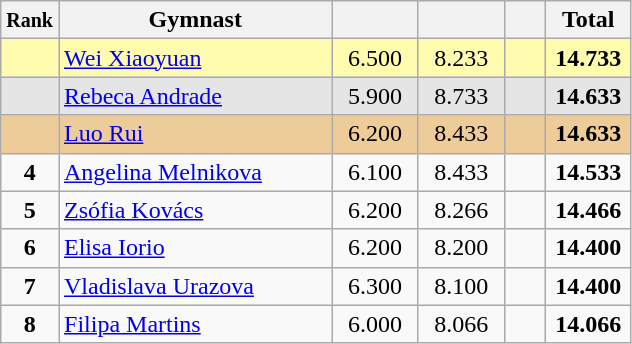<table style="text-align:center;" class="wikitable sortable">
<tr>
<th scope="col" style="width:15px;"><small>Rank</small></th>
<th scope="col" style="width:175px;">Gymnast</th>
<th scope="col" style="width:50px;"><small></small></th>
<th scope="col" style="width:50px;"><small></small></th>
<th scope="col" style="width:20px;"><small></small></th>
<th scope="col" style="width:50px;">Total</th>
</tr>
<tr style="background:#fffcaf;">
<td scope="row" style="text-align:center"><strong></strong></td>
<td style=text-align:left;"> <a href='#'>Wei Xiaoyuan</a></td>
<td>6.500</td>
<td>8.233</td>
<td></td>
<td><strong>14.733</strong></td>
</tr>
<tr style="background:#e5e5e5;">
<td scope="row" style="text-align:center"><strong></strong></td>
<td style=text-align:left;"> <a href='#'>Rebeca Andrade</a></td>
<td>5.900</td>
<td>8.733</td>
<td></td>
<td><strong>14.633</strong></td>
</tr>
<tr style="background:#ec9;">
<td scope="row" style="text-align:center"><strong></strong></td>
<td style=text-align:left;"> <a href='#'>Luo Rui</a></td>
<td>6.200</td>
<td>8.433</td>
<td></td>
<td><strong>14.633</strong></td>
</tr>
<tr>
<td scope="row" style="text-align:center"><strong>4</strong></td>
<td style=text-align:left;"> <a href='#'>Angelina Melnikova</a></td>
<td>6.100</td>
<td>8.433</td>
<td></td>
<td><strong>14.533</strong></td>
</tr>
<tr>
<td scope="row" style="text-align:center"><strong>5</strong></td>
<td style=text-align:left;"> <a href='#'>Zsófia Kovács</a></td>
<td>6.200</td>
<td>8.266</td>
<td></td>
<td><strong>14.466</strong></td>
</tr>
<tr>
<td scope="row" style="text-align:center"><strong>6</strong></td>
<td style=text-align:left;"> <a href='#'>Elisa Iorio</a></td>
<td>6.200</td>
<td>8.200</td>
<td></td>
<td><strong>14.400</strong></td>
</tr>
<tr>
<td scope="row" style="text-align:center"><strong>7</strong></td>
<td style=text-align:left;"> <a href='#'>Vladislava Urazova</a></td>
<td>6.300</td>
<td>8.100</td>
<td></td>
<td><strong>14.400</strong></td>
</tr>
<tr>
<td scope="row" style="text-align:center"><strong>8</strong></td>
<td style=text-align:left;"> <a href='#'>Filipa Martins</a></td>
<td>6.000</td>
<td>8.066</td>
<td></td>
<td><strong>14.066</strong></td>
</tr>
</table>
